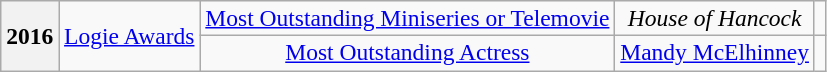<table class="wikitable sortable" style="text-align:center; font-size:98%; line-height:16px;">
<tr>
<th scope="row" rowspan="4">2016</th>
<td rowspan="4"><a href='#'>Logie Awards</a></td>
<td><a href='#'>Most Outstanding Miniseries or Telemovie</a></td>
<td><em>House of Hancock</em></td>
<td></td>
</tr>
<tr>
<td><a href='#'>Most Outstanding Actress</a></td>
<td><a href='#'>Mandy McElhinney</a></td>
<td></td>
</tr>
</table>
